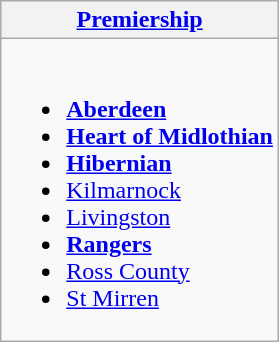<table class="wikitable">
<tr>
<th><a href='#'>Premiership</a></th>
</tr>
<tr>
<td valign=top><br><ul><li><strong><a href='#'>Aberdeen</a></strong></li><li><strong><a href='#'>Heart of Midlothian</a></strong></li><li><strong><a href='#'>Hibernian</a></strong></li><li><a href='#'>Kilmarnock</a></li><li><a href='#'>Livingston</a></li><li><strong><a href='#'>Rangers</a></strong></li><li><a href='#'>Ross County</a></li><li><a href='#'>St Mirren</a></li></ul></td>
</tr>
</table>
